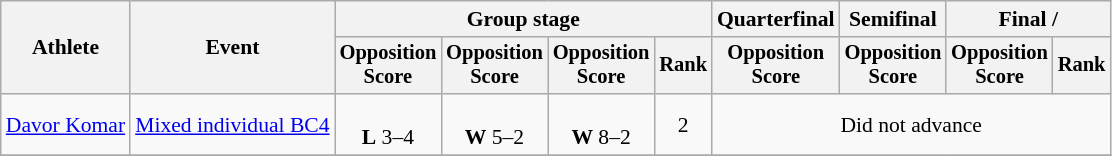<table class="wikitable" style="text-align:center; font-size:90%">
<tr>
<th rowspan=2>Athlete</th>
<th rowspan=2>Event</th>
<th colspan=4>Group stage</th>
<th>Quarterfinal</th>
<th>Semifinal</th>
<th colspan=2>Final / </th>
</tr>
<tr style="font-size:95%">
<th>Opposition<br>Score</th>
<th>Opposition<br>Score</th>
<th>Opposition<br>Score</th>
<th>Rank</th>
<th>Opposition<br>Score</th>
<th>Opposition<br>Score</th>
<th>Opposition<br>Score</th>
<th>Rank</th>
</tr>
<tr>
<td align=left><a href='#'>Davor Komar</a></td>
<td align=left><a href='#'>Mixed individual BC4</a></td>
<td><br><strong>L</strong> 3–4</td>
<td><br><strong>W</strong> 5–2</td>
<td><br><strong>W</strong> 8–2</td>
<td>2</td>
<td colspan=4>Did not advance</td>
</tr>
<tr>
</tr>
</table>
